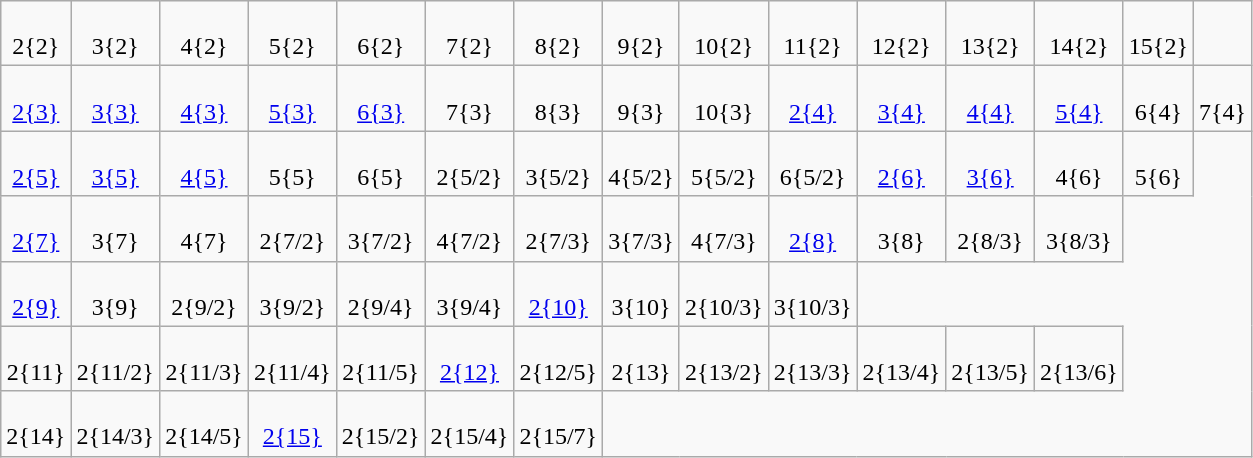<table class=wikitable>
<tr align=center>
<td><br>2{2}</td>
<td><br>3{2}</td>
<td><br>4{2}</td>
<td><br>5{2}</td>
<td><br>6{2}</td>
<td><br>7{2}</td>
<td><br>8{2}</td>
<td><br>9{2}</td>
<td><br>10{2}</td>
<td><br>11{2}</td>
<td><br>12{2}</td>
<td><br>13{2}</td>
<td><br>14{2}</td>
<td><br>15{2}</td>
</tr>
<tr align=center>
<td><br><a href='#'>2{3}</a></td>
<td><br><a href='#'>3{3}</a></td>
<td><br><a href='#'>4{3}</a></td>
<td><br><a href='#'>5{3}</a></td>
<td><br><a href='#'>6{3}</a></td>
<td><br>7{3}</td>
<td><br>8{3}</td>
<td><br>9{3}</td>
<td><br>10{3}</td>
<td><br><a href='#'>2{4}</a></td>
<td><br><a href='#'>3{4}</a></td>
<td><br><a href='#'>4{4}</a></td>
<td><br><a href='#'>5{4}</a></td>
<td><br>6{4}</td>
<td><br>7{4}</td>
</tr>
<tr align=center>
<td><br><a href='#'>2{5}</a></td>
<td><br><a href='#'>3{5}</a></td>
<td><br><a href='#'>4{5}</a></td>
<td><br>5{5}</td>
<td><br>6{5}</td>
<td><br>2{5/2}</td>
<td><br>3{5/2}</td>
<td><br>4{5/2}</td>
<td><br>5{5/2}</td>
<td><br>6{5/2}</td>
<td><br><a href='#'>2{6}</a></td>
<td><br><a href='#'>3{6}</a></td>
<td><br>4{6}</td>
<td><br>5{6}</td>
</tr>
<tr align=center>
<td><br><a href='#'>2{7}</a></td>
<td><br>3{7}</td>
<td><br>4{7}</td>
<td><br>2{7/2}</td>
<td><br>3{7/2}</td>
<td><br>4{7/2}</td>
<td><br>2{7/3}</td>
<td><br>3{7/3}</td>
<td><br>4{7/3}</td>
<td><br><a href='#'>2{8}</a></td>
<td><br>3{8}</td>
<td><br>2{8/3}</td>
<td><br>3{8/3}</td>
</tr>
<tr align=center>
<td><br><a href='#'>2{9}</a></td>
<td><br>3{9}</td>
<td><br>2{9/2}</td>
<td><br>3{9/2}</td>
<td><br>2{9/4}</td>
<td><br>3{9/4}</td>
<td><br><a href='#'>2{10}</a></td>
<td><br>3{10}</td>
<td><br>2{10/3}</td>
<td><br>3{10/3}</td>
</tr>
<tr align=center>
<td><br>2{11}</td>
<td><br>2{11/2}</td>
<td><br>2{11/3}</td>
<td><br>2{11/4}</td>
<td><br>2{11/5}</td>
<td><br><a href='#'>2{12}</a></td>
<td><br>2{12/5}</td>
<td><br>2{13}</td>
<td><br>2{13/2}</td>
<td><br>2{13/3}</td>
<td><br>2{13/4}</td>
<td><br>2{13/5}</td>
<td><br>2{13/6}</td>
</tr>
<tr align=center>
<td><br>2{14}</td>
<td><br>2{14/3}</td>
<td><br>2{14/5}</td>
<td><br><a href='#'>2{15}</a></td>
<td><br>2{15/2}</td>
<td><br>2{15/4}</td>
<td><br>2{15/7}</td>
</tr>
</table>
